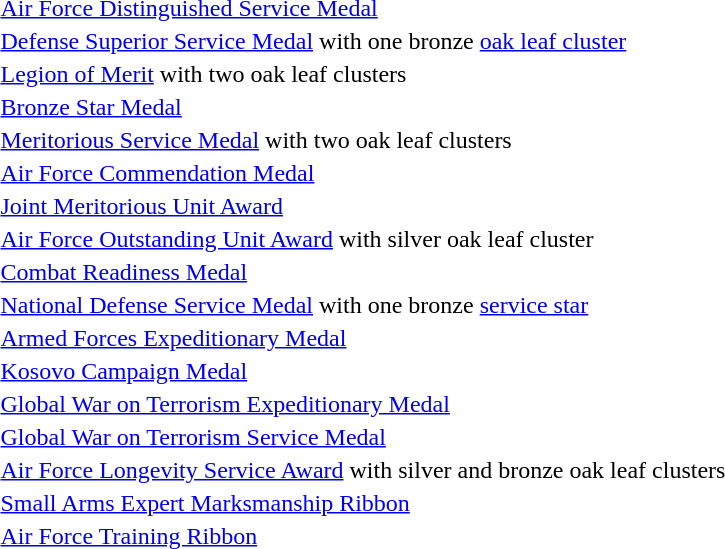<table>
<tr>
<td></td>
<td><a href='#'>Air Force Distinguished Service Medal</a></td>
</tr>
<tr>
<td></td>
<td><a href='#'>Defense Superior Service Medal</a> with one bronze <a href='#'>oak leaf cluster</a></td>
</tr>
<tr>
<td></td>
<td><a href='#'>Legion of Merit</a> with two oak leaf clusters</td>
</tr>
<tr>
<td></td>
<td><a href='#'>Bronze Star Medal</a></td>
</tr>
<tr>
<td></td>
<td><a href='#'>Meritorious Service Medal</a> with two oak leaf clusters</td>
</tr>
<tr>
<td></td>
<td><a href='#'>Air Force Commendation Medal</a></td>
</tr>
<tr>
<td></td>
<td><a href='#'>Joint Meritorious Unit Award</a></td>
</tr>
<tr>
<td></td>
<td><a href='#'>Air Force Outstanding Unit Award</a> with silver oak leaf cluster</td>
</tr>
<tr>
<td></td>
<td><a href='#'>Combat Readiness Medal</a></td>
</tr>
<tr>
<td></td>
<td><a href='#'>National Defense Service Medal</a> with one bronze <a href='#'>service star</a></td>
</tr>
<tr>
<td></td>
<td><a href='#'>Armed Forces Expeditionary Medal</a></td>
</tr>
<tr>
<td></td>
<td><a href='#'>Kosovo Campaign Medal</a></td>
</tr>
<tr>
<td></td>
<td><a href='#'>Global War on Terrorism Expeditionary Medal</a></td>
</tr>
<tr>
<td></td>
<td><a href='#'>Global War on Terrorism Service Medal</a></td>
</tr>
<tr>
<td></td>
<td><a href='#'>Air Force Longevity Service Award</a> with silver and bronze oak leaf clusters</td>
</tr>
<tr>
<td></td>
<td><a href='#'>Small Arms Expert Marksmanship Ribbon</a></td>
</tr>
<tr>
<td></td>
<td><a href='#'>Air Force Training Ribbon</a></td>
</tr>
</table>
